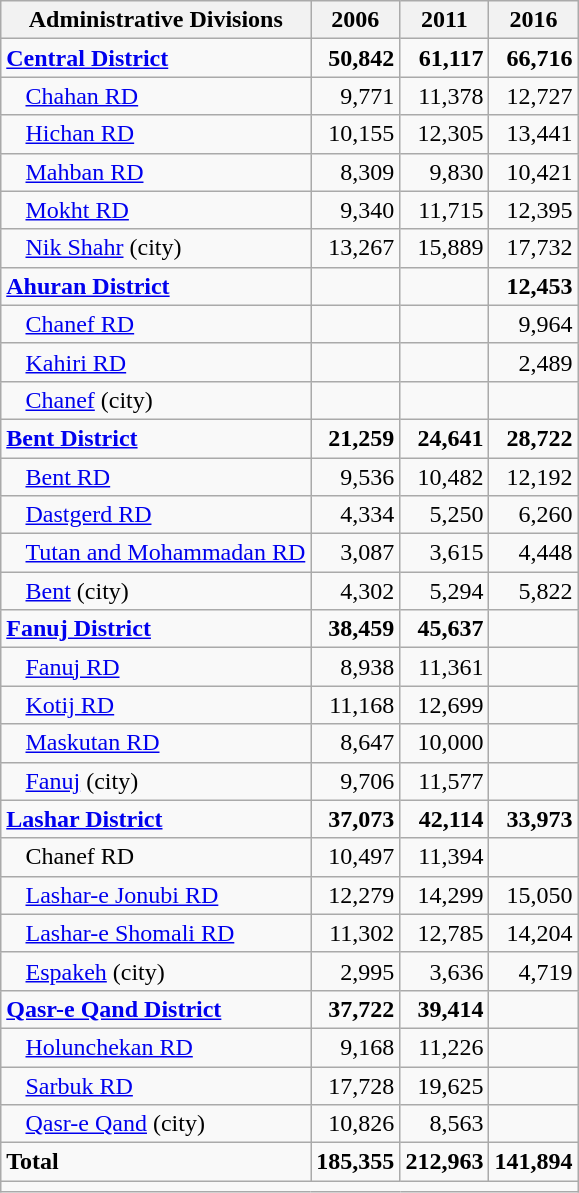<table class="wikitable">
<tr>
<th>Administrative Divisions</th>
<th>2006</th>
<th>2011</th>
<th>2016</th>
</tr>
<tr>
<td><strong><a href='#'>Central District</a></strong></td>
<td style="text-align: right;"><strong>50,842</strong></td>
<td style="text-align: right;"><strong>61,117</strong></td>
<td style="text-align: right;"><strong>66,716</strong></td>
</tr>
<tr>
<td style="padding-left: 1em;"><a href='#'>Chahan RD</a></td>
<td style="text-align: right;">9,771</td>
<td style="text-align: right;">11,378</td>
<td style="text-align: right;">12,727</td>
</tr>
<tr>
<td style="padding-left: 1em;"><a href='#'>Hichan RD</a></td>
<td style="text-align: right;">10,155</td>
<td style="text-align: right;">12,305</td>
<td style="text-align: right;">13,441</td>
</tr>
<tr>
<td style="padding-left: 1em;"><a href='#'>Mahban RD</a></td>
<td style="text-align: right;">8,309</td>
<td style="text-align: right;">9,830</td>
<td style="text-align: right;">10,421</td>
</tr>
<tr>
<td style="padding-left: 1em;"><a href='#'>Mokht RD</a></td>
<td style="text-align: right;">9,340</td>
<td style="text-align: right;">11,715</td>
<td style="text-align: right;">12,395</td>
</tr>
<tr>
<td style="padding-left: 1em;"><a href='#'>Nik Shahr</a> (city)</td>
<td style="text-align: right;">13,267</td>
<td style="text-align: right;">15,889</td>
<td style="text-align: right;">17,732</td>
</tr>
<tr>
<td><strong><a href='#'>Ahuran District</a></strong></td>
<td style="text-align: right;"></td>
<td style="text-align: right;"></td>
<td style="text-align: right;"><strong>12,453</strong></td>
</tr>
<tr>
<td style="padding-left: 1em;"><a href='#'>Chanef RD</a></td>
<td style="text-align: right;"></td>
<td style="text-align: right;"></td>
<td style="text-align: right;">9,964</td>
</tr>
<tr>
<td style="padding-left: 1em;"><a href='#'>Kahiri RD</a></td>
<td style="text-align: right;"></td>
<td style="text-align: right;"></td>
<td style="text-align: right;">2,489</td>
</tr>
<tr>
<td style="padding-left: 1em;"><a href='#'>Chanef</a> (city)</td>
<td style="text-align: right;"></td>
<td style="text-align: right;"></td>
<td style="text-align: right;"></td>
</tr>
<tr>
<td><strong><a href='#'>Bent District</a></strong></td>
<td style="text-align: right;"><strong>21,259</strong></td>
<td style="text-align: right;"><strong>24,641</strong></td>
<td style="text-align: right;"><strong>28,722</strong></td>
</tr>
<tr>
<td style="padding-left: 1em;"><a href='#'>Bent RD</a></td>
<td style="text-align: right;">9,536</td>
<td style="text-align: right;">10,482</td>
<td style="text-align: right;">12,192</td>
</tr>
<tr>
<td style="padding-left: 1em;"><a href='#'>Dastgerd RD</a></td>
<td style="text-align: right;">4,334</td>
<td style="text-align: right;">5,250</td>
<td style="text-align: right;">6,260</td>
</tr>
<tr>
<td style="padding-left: 1em;"><a href='#'>Tutan and Mohammadan RD</a></td>
<td style="text-align: right;">3,087</td>
<td style="text-align: right;">3,615</td>
<td style="text-align: right;">4,448</td>
</tr>
<tr>
<td style="padding-left: 1em;"><a href='#'>Bent</a> (city)</td>
<td style="text-align: right;">4,302</td>
<td style="text-align: right;">5,294</td>
<td style="text-align: right;">5,822</td>
</tr>
<tr>
<td><strong><a href='#'>Fanuj District</a></strong></td>
<td style="text-align: right;"><strong>38,459</strong></td>
<td style="text-align: right;"><strong>45,637</strong></td>
<td style="text-align: right;"></td>
</tr>
<tr>
<td style="padding-left: 1em;"><a href='#'>Fanuj RD</a></td>
<td style="text-align: right;">8,938</td>
<td style="text-align: right;">11,361</td>
<td style="text-align: right;"></td>
</tr>
<tr>
<td style="padding-left: 1em;"><a href='#'>Kotij RD</a></td>
<td style="text-align: right;">11,168</td>
<td style="text-align: right;">12,699</td>
<td style="text-align: right;"></td>
</tr>
<tr>
<td style="padding-left: 1em;"><a href='#'>Maskutan RD</a></td>
<td style="text-align: right;">8,647</td>
<td style="text-align: right;">10,000</td>
<td style="text-align: right;"></td>
</tr>
<tr>
<td style="padding-left: 1em;"><a href='#'>Fanuj</a> (city)</td>
<td style="text-align: right;">9,706</td>
<td style="text-align: right;">11,577</td>
<td style="text-align: right;"></td>
</tr>
<tr>
<td><strong><a href='#'>Lashar District</a></strong></td>
<td style="text-align: right;"><strong>37,073</strong></td>
<td style="text-align: right;"><strong>42,114</strong></td>
<td style="text-align: right;"><strong>33,973</strong></td>
</tr>
<tr>
<td style="padding-left: 1em;">Chanef RD</td>
<td style="text-align: right;">10,497</td>
<td style="text-align: right;">11,394</td>
<td style="text-align: right;"></td>
</tr>
<tr>
<td style="padding-left: 1em;"><a href='#'>Lashar-e Jonubi RD</a></td>
<td style="text-align: right;">12,279</td>
<td style="text-align: right;">14,299</td>
<td style="text-align: right;">15,050</td>
</tr>
<tr>
<td style="padding-left: 1em;"><a href='#'>Lashar-e Shomali RD</a></td>
<td style="text-align: right;">11,302</td>
<td style="text-align: right;">12,785</td>
<td style="text-align: right;">14,204</td>
</tr>
<tr>
<td style="padding-left: 1em;"><a href='#'>Espakeh</a> (city)</td>
<td style="text-align: right;">2,995</td>
<td style="text-align: right;">3,636</td>
<td style="text-align: right;">4,719</td>
</tr>
<tr>
<td><strong><a href='#'>Qasr-e Qand District</a></strong></td>
<td style="text-align: right;"><strong>37,722</strong></td>
<td style="text-align: right;"><strong>39,414</strong></td>
<td style="text-align: right;"></td>
</tr>
<tr>
<td style="padding-left: 1em;"><a href='#'>Holunchekan RD</a></td>
<td style="text-align: right;">9,168</td>
<td style="text-align: right;">11,226</td>
<td style="text-align: right;"></td>
</tr>
<tr>
<td style="padding-left: 1em;"><a href='#'>Sarbuk RD</a></td>
<td style="text-align: right;">17,728</td>
<td style="text-align: right;">19,625</td>
<td style="text-align: right;"></td>
</tr>
<tr>
<td style="padding-left: 1em;"><a href='#'>Qasr-e Qand</a> (city)</td>
<td style="text-align: right;">10,826</td>
<td style="text-align: right;">8,563</td>
<td style="text-align: right;"></td>
</tr>
<tr>
<td><strong>Total</strong></td>
<td style="text-align: right;"><strong>185,355</strong></td>
<td style="text-align: right;"><strong>212,963</strong></td>
<td style="text-align: right;"><strong>141,894</strong></td>
</tr>
<tr>
<td colspan=4></td>
</tr>
</table>
